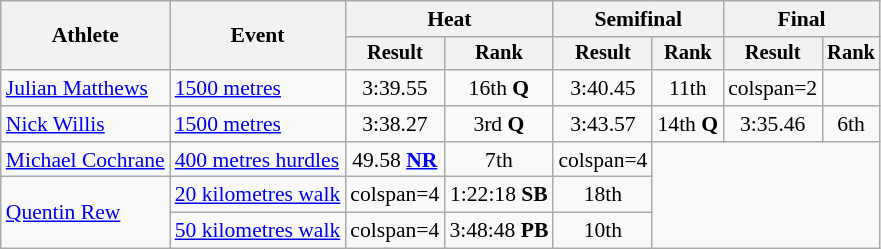<table class="wikitable" style="font-size:90%">
<tr>
<th rowspan="2">Athlete</th>
<th rowspan="2">Event</th>
<th colspan="2">Heat</th>
<th colspan="2">Semifinal</th>
<th colspan="2">Final</th>
</tr>
<tr style="font-size:95%">
<th>Result</th>
<th>Rank</th>
<th>Result</th>
<th>Rank</th>
<th>Result</th>
<th>Rank</th>
</tr>
<tr style=text-align:center>
<td style=text-align:left><a href='#'>Julian Matthews</a></td>
<td style=text-align:left><a href='#'>1500 metres</a></td>
<td>3:39.55</td>
<td>16th <strong>Q</strong></td>
<td>3:40.45</td>
<td>11th</td>
<td>colspan=2 </td>
</tr>
<tr style=text-align:center>
<td style=text-align:left><a href='#'>Nick Willis</a></td>
<td style=text-align:left><a href='#'>1500 metres</a></td>
<td>3:38.27</td>
<td>3rd <strong>Q</strong></td>
<td>3:43.57</td>
<td>14th <strong>Q</strong></td>
<td>3:35.46</td>
<td>6th</td>
</tr>
<tr style=text-align:center>
<td style=text-align:left><a href='#'>Michael Cochrane</a></td>
<td style=text-align:left><a href='#'>400 metres hurdles</a></td>
<td>49.58	<strong><a href='#'>NR</a></strong></td>
<td>7th</td>
<td>colspan=4 </td>
</tr>
<tr style=text-align:center>
<td style=text-align:left rowspan=2><a href='#'>Quentin Rew</a></td>
<td style=text-align:left><a href='#'>20 kilometres walk</a></td>
<td>colspan=4 </td>
<td>1:22:18 <strong>SB</strong></td>
<td>18th</td>
</tr>
<tr style=text-align:center>
<td style=text-align:left><a href='#'>50 kilometres walk</a></td>
<td>colspan=4 </td>
<td>3:48:48 <strong>PB</strong></td>
<td>10th</td>
</tr>
</table>
